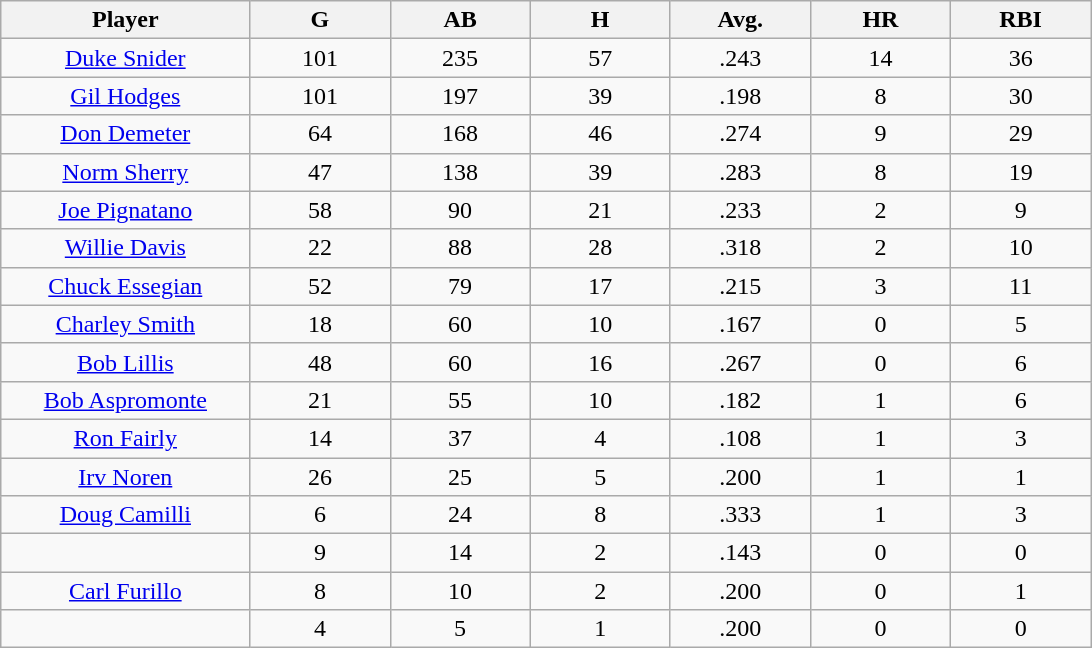<table class="wikitable sortable">
<tr>
<th bgcolor="#DDDDFF" width="16%">Player</th>
<th bgcolor="#DDDDFF" width="9%">G</th>
<th bgcolor="#DDDDFF" width="9%">AB</th>
<th bgcolor="#DDDDFF" width="9%">H</th>
<th bgcolor="#DDDDFF" width="9%">Avg.</th>
<th bgcolor="#DDDDFF" width="9%">HR</th>
<th bgcolor="#DDDDFF" width="9%">RBI</th>
</tr>
<tr align="center">
<td><a href='#'>Duke Snider</a></td>
<td>101</td>
<td>235</td>
<td>57</td>
<td>.243</td>
<td>14</td>
<td>36</td>
</tr>
<tr align="center">
<td><a href='#'>Gil Hodges</a></td>
<td>101</td>
<td>197</td>
<td>39</td>
<td>.198</td>
<td>8</td>
<td>30</td>
</tr>
<tr align="center">
<td><a href='#'>Don Demeter</a></td>
<td>64</td>
<td>168</td>
<td>46</td>
<td>.274</td>
<td>9</td>
<td>29</td>
</tr>
<tr align="center">
<td><a href='#'>Norm Sherry</a></td>
<td>47</td>
<td>138</td>
<td>39</td>
<td>.283</td>
<td>8</td>
<td>19</td>
</tr>
<tr align="center">
<td><a href='#'>Joe Pignatano</a></td>
<td>58</td>
<td>90</td>
<td>21</td>
<td>.233</td>
<td>2</td>
<td>9</td>
</tr>
<tr align="center">
<td><a href='#'>Willie Davis</a></td>
<td>22</td>
<td>88</td>
<td>28</td>
<td>.318</td>
<td>2</td>
<td>10</td>
</tr>
<tr align="center">
<td><a href='#'>Chuck Essegian</a></td>
<td>52</td>
<td>79</td>
<td>17</td>
<td>.215</td>
<td>3</td>
<td>11</td>
</tr>
<tr align="center">
<td><a href='#'>Charley Smith</a></td>
<td>18</td>
<td>60</td>
<td>10</td>
<td>.167</td>
<td>0</td>
<td>5</td>
</tr>
<tr align="center">
<td><a href='#'>Bob Lillis</a></td>
<td>48</td>
<td>60</td>
<td>16</td>
<td>.267</td>
<td>0</td>
<td>6</td>
</tr>
<tr align="center">
<td><a href='#'>Bob Aspromonte</a></td>
<td>21</td>
<td>55</td>
<td>10</td>
<td>.182</td>
<td>1</td>
<td>6</td>
</tr>
<tr align="center">
<td><a href='#'>Ron Fairly</a></td>
<td>14</td>
<td>37</td>
<td>4</td>
<td>.108</td>
<td>1</td>
<td>3</td>
</tr>
<tr align="center">
<td><a href='#'>Irv Noren</a></td>
<td>26</td>
<td>25</td>
<td>5</td>
<td>.200</td>
<td>1</td>
<td>1</td>
</tr>
<tr align="center">
<td><a href='#'>Doug Camilli</a></td>
<td>6</td>
<td>24</td>
<td>8</td>
<td>.333</td>
<td>1</td>
<td>3</td>
</tr>
<tr align="center">
<td></td>
<td>9</td>
<td>14</td>
<td>2</td>
<td>.143</td>
<td>0</td>
<td>0</td>
</tr>
<tr align="center">
<td><a href='#'>Carl Furillo</a></td>
<td>8</td>
<td>10</td>
<td>2</td>
<td>.200</td>
<td>0</td>
<td>1</td>
</tr>
<tr align="center">
<td></td>
<td>4</td>
<td>5</td>
<td>1</td>
<td>.200</td>
<td>0</td>
<td>0</td>
</tr>
</table>
